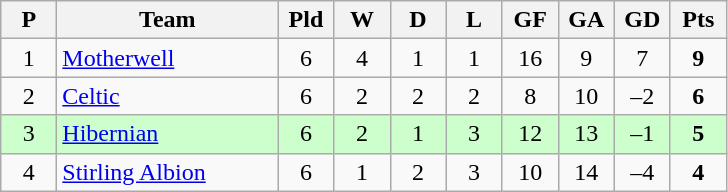<table class="wikitable" style="text-align: center;">
<tr>
<th width=30>P</th>
<th width=140>Team</th>
<th width=30>Pld</th>
<th width=30>W</th>
<th width=30>D</th>
<th width=30>L</th>
<th width=30>GF</th>
<th width=30>GA</th>
<th width=30>GD</th>
<th width=30>Pts</th>
</tr>
<tr>
<td>1</td>
<td align=left><a href='#'>Motherwell</a></td>
<td>6</td>
<td>4</td>
<td>1</td>
<td>1</td>
<td>16</td>
<td>9</td>
<td>7</td>
<td><strong>9</strong></td>
</tr>
<tr>
<td>2</td>
<td align=left><a href='#'>Celtic</a></td>
<td>6</td>
<td>2</td>
<td>2</td>
<td>2</td>
<td>8</td>
<td>10</td>
<td>–2</td>
<td><strong>6</strong></td>
</tr>
<tr style="background:#ccffcc;">
<td>3</td>
<td align=left><a href='#'>Hibernian</a></td>
<td>6</td>
<td>2</td>
<td>1</td>
<td>3</td>
<td>12</td>
<td>13</td>
<td>–1</td>
<td><strong>5</strong></td>
</tr>
<tr>
<td>4</td>
<td align=left><a href='#'>Stirling Albion</a></td>
<td>6</td>
<td>1</td>
<td>2</td>
<td>3</td>
<td>10</td>
<td>14</td>
<td>–4</td>
<td><strong>4</strong></td>
</tr>
</table>
